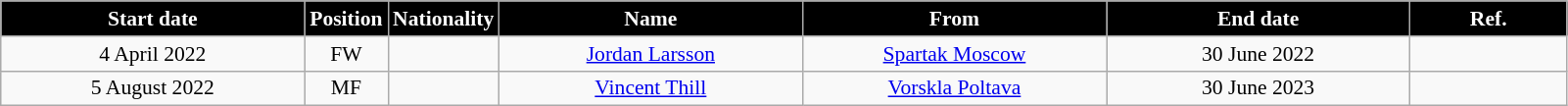<table class="wikitable"  style="text-align:center; font-size:90%; ">
<tr>
<th style="background:#000000; color:white; width:200px;">Start date</th>
<th style="background:#000000; color:white; width:50px;">Position</th>
<th style="background:#000000; color:white; width:50px;">Nationality</th>
<th style="background:#000000; color:white; width:200px;">Name</th>
<th style="background:#000000; color:white; width:200px;">From</th>
<th style="background:#000000; color:white; width:200px;">End date</th>
<th style="background:#000000; color:white; width:100px;">Ref.</th>
</tr>
<tr>
<td>4 April 2022</td>
<td>FW</td>
<td></td>
<td><a href='#'>Jordan Larsson</a></td>
<td><a href='#'>Spartak Moscow</a></td>
<td>30 June 2022</td>
<td></td>
</tr>
<tr>
<td>5 August 2022</td>
<td>MF</td>
<td></td>
<td><a href='#'>Vincent Thill</a></td>
<td><a href='#'>Vorskla Poltava</a></td>
<td>30 June 2023</td>
<td></td>
</tr>
</table>
